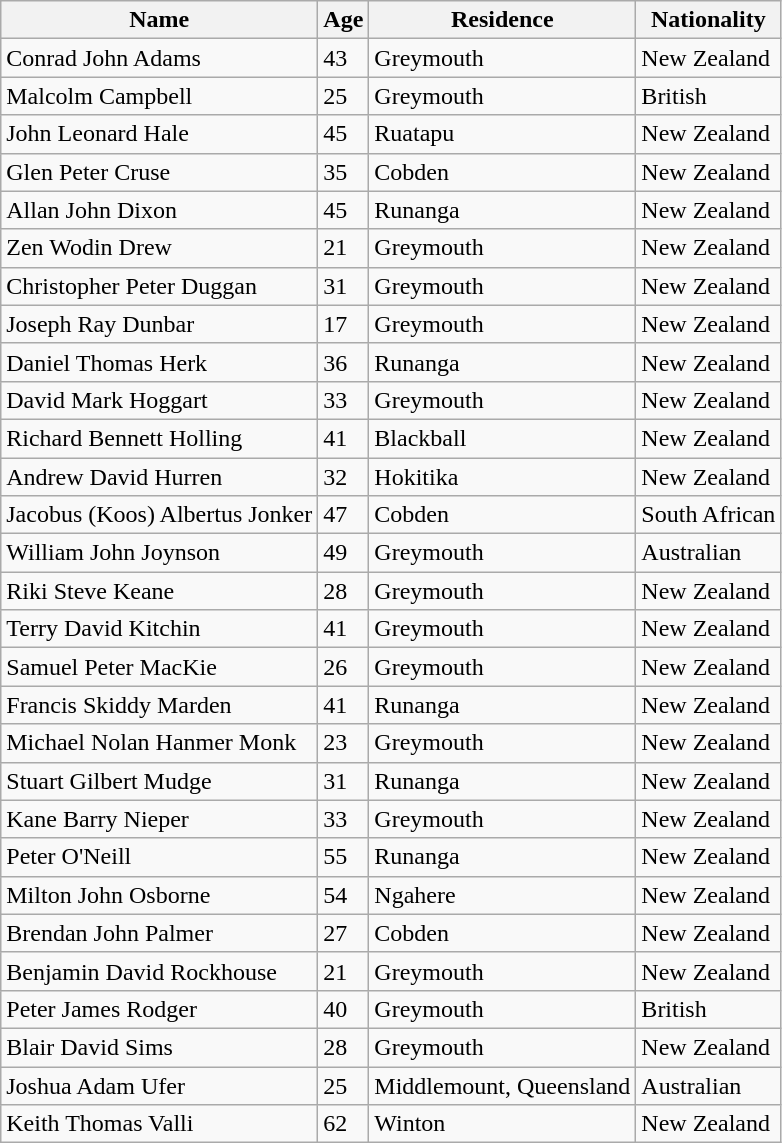<table class="wikitable sortable">
<tr>
<th>Name</th>
<th>Age</th>
<th>Residence</th>
<th>Nationality</th>
</tr>
<tr>
<td>Conrad John Adams</td>
<td>43</td>
<td>Greymouth</td>
<td>New Zealand</td>
</tr>
<tr>
<td>Malcolm Campbell</td>
<td>25</td>
<td>Greymouth</td>
<td>British</td>
</tr>
<tr>
<td>John Leonard Hale</td>
<td>45</td>
<td>Ruatapu</td>
<td>New Zealand</td>
</tr>
<tr>
<td>Glen Peter Cruse</td>
<td>35</td>
<td>Cobden</td>
<td>New Zealand</td>
</tr>
<tr>
<td>Allan John Dixon</td>
<td>45</td>
<td>Runanga</td>
<td>New Zealand</td>
</tr>
<tr>
<td>Zen Wodin Drew</td>
<td>21</td>
<td>Greymouth</td>
<td>New Zealand</td>
</tr>
<tr>
<td>Christopher Peter Duggan</td>
<td>31</td>
<td>Greymouth</td>
<td>New Zealand</td>
</tr>
<tr>
<td>Joseph Ray Dunbar</td>
<td>17</td>
<td>Greymouth</td>
<td>New Zealand</td>
</tr>
<tr>
<td>Daniel Thomas Herk</td>
<td>36</td>
<td>Runanga</td>
<td>New Zealand</td>
</tr>
<tr>
<td>David Mark Hoggart</td>
<td>33</td>
<td>Greymouth</td>
<td>New Zealand</td>
</tr>
<tr>
<td>Richard Bennett Holling</td>
<td>41</td>
<td>Blackball</td>
<td>New Zealand</td>
</tr>
<tr>
<td>Andrew David Hurren</td>
<td>32</td>
<td>Hokitika</td>
<td>New Zealand</td>
</tr>
<tr>
<td>Jacobus (Koos) Albertus Jonker</td>
<td>47</td>
<td>Cobden</td>
<td>South African</td>
</tr>
<tr>
<td>William John Joynson</td>
<td>49</td>
<td>Greymouth</td>
<td>Australian</td>
</tr>
<tr>
<td>Riki Steve Keane</td>
<td>28</td>
<td>Greymouth</td>
<td>New Zealand</td>
</tr>
<tr>
<td>Terry David Kitchin</td>
<td>41</td>
<td>Greymouth</td>
<td>New Zealand</td>
</tr>
<tr>
<td>Samuel Peter MacKie</td>
<td>26</td>
<td>Greymouth</td>
<td>New Zealand</td>
</tr>
<tr>
<td>Francis Skiddy Marden</td>
<td>41</td>
<td>Runanga</td>
<td>New Zealand</td>
</tr>
<tr>
<td>Michael Nolan Hanmer Monk</td>
<td>23</td>
<td>Greymouth</td>
<td>New Zealand</td>
</tr>
<tr>
<td>Stuart Gilbert Mudge</td>
<td>31</td>
<td>Runanga</td>
<td>New Zealand</td>
</tr>
<tr>
<td>Kane Barry Nieper</td>
<td>33</td>
<td>Greymouth</td>
<td>New Zealand</td>
</tr>
<tr>
<td>Peter O'Neill</td>
<td>55</td>
<td>Runanga</td>
<td>New Zealand</td>
</tr>
<tr>
<td>Milton John Osborne</td>
<td>54</td>
<td>Ngahere</td>
<td>New Zealand</td>
</tr>
<tr>
<td>Brendan John Palmer</td>
<td>27</td>
<td>Cobden</td>
<td>New Zealand</td>
</tr>
<tr>
<td>Benjamin David Rockhouse</td>
<td>21</td>
<td>Greymouth</td>
<td>New Zealand</td>
</tr>
<tr>
<td>Peter James Rodger</td>
<td>40</td>
<td>Greymouth</td>
<td>British</td>
</tr>
<tr>
<td>Blair David Sims</td>
<td>28</td>
<td>Greymouth</td>
<td>New Zealand</td>
</tr>
<tr>
<td>Joshua Adam Ufer</td>
<td>25</td>
<td>Middlemount, Queensland</td>
<td>Australian</td>
</tr>
<tr>
<td>Keith Thomas Valli</td>
<td>62</td>
<td>Winton</td>
<td>New Zealand</td>
</tr>
</table>
